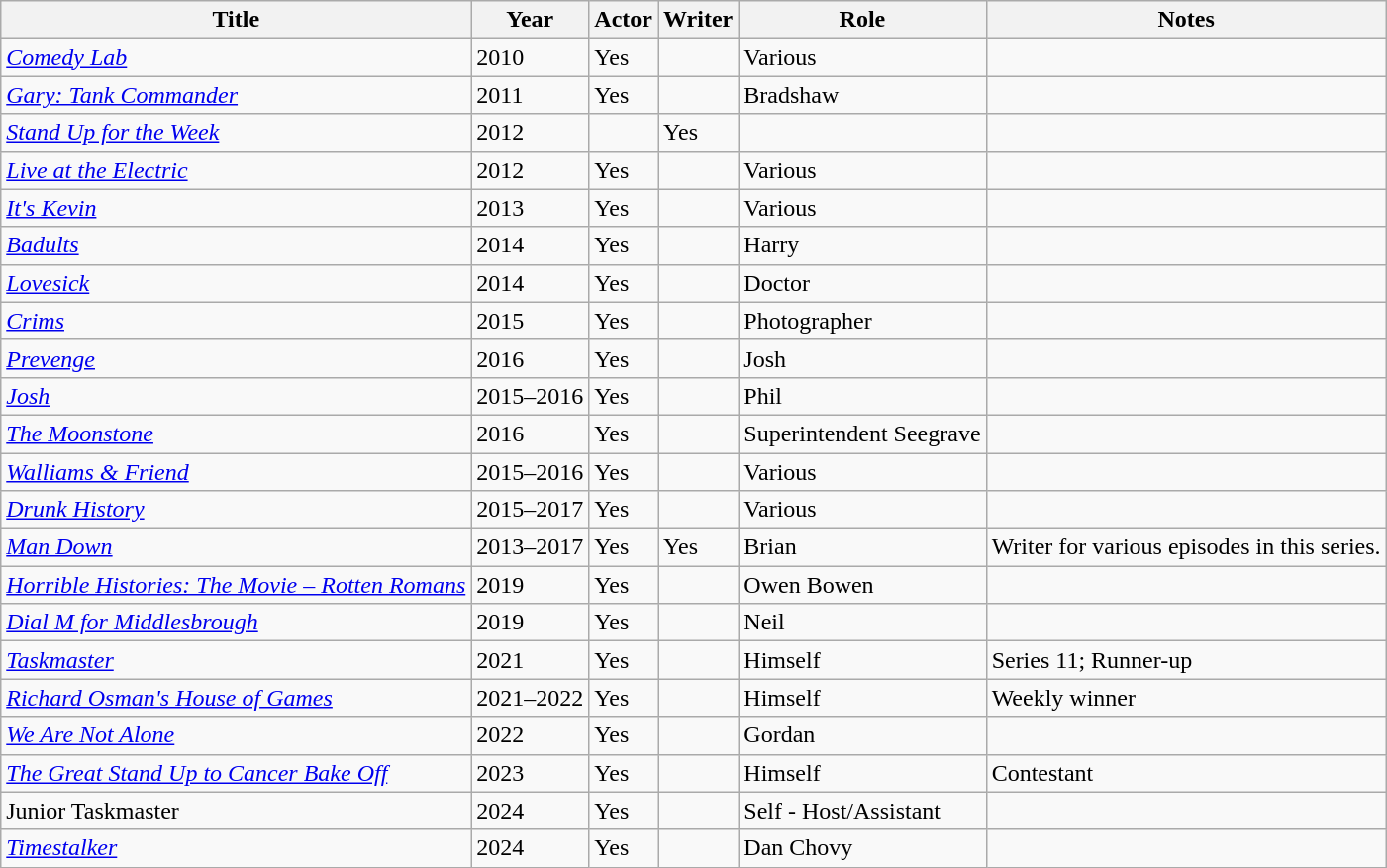<table class="wikitable">
<tr>
<th>Title</th>
<th>Year</th>
<th>Actor</th>
<th>Writer</th>
<th>Role</th>
<th>Notes</th>
</tr>
<tr>
<td><em><a href='#'>Comedy Lab</a></em></td>
<td>2010</td>
<td>Yes</td>
<td></td>
<td>Various</td>
<td></td>
</tr>
<tr>
<td><em><a href='#'>Gary: Tank Commander</a></em></td>
<td>2011</td>
<td>Yes</td>
<td></td>
<td>Bradshaw</td>
<td></td>
</tr>
<tr>
<td><em><a href='#'>Stand Up for the Week</a></em></td>
<td>2012</td>
<td></td>
<td>Yes</td>
<td></td>
<td></td>
</tr>
<tr>
<td><em><a href='#'>Live at the Electric</a></em></td>
<td>2012</td>
<td>Yes</td>
<td></td>
<td>Various</td>
<td></td>
</tr>
<tr>
<td><em><a href='#'>It's Kevin</a></em></td>
<td>2013</td>
<td>Yes</td>
<td></td>
<td>Various</td>
<td></td>
</tr>
<tr>
<td><em><a href='#'>Badults</a></em></td>
<td>2014</td>
<td>Yes</td>
<td></td>
<td>Harry</td>
<td></td>
</tr>
<tr>
<td><em><a href='#'>Lovesick</a></em></td>
<td>2014</td>
<td>Yes</td>
<td></td>
<td>Doctor</td>
<td></td>
</tr>
<tr>
<td><em><a href='#'>Crims</a></em></td>
<td>2015</td>
<td>Yes</td>
<td></td>
<td>Photographer</td>
<td></td>
</tr>
<tr>
<td><em><a href='#'>Prevenge</a></em></td>
<td>2016</td>
<td>Yes</td>
<td></td>
<td>Josh</td>
<td></td>
</tr>
<tr>
<td><em><a href='#'>Josh</a></em></td>
<td>2015–2016</td>
<td>Yes</td>
<td></td>
<td>Phil</td>
<td></td>
</tr>
<tr>
<td><em><a href='#'>The Moonstone</a></em></td>
<td>2016</td>
<td>Yes</td>
<td></td>
<td>Superintendent Seegrave</td>
<td></td>
</tr>
<tr>
<td><em><a href='#'>Walliams & Friend</a></em></td>
<td>2015–2016</td>
<td>Yes</td>
<td></td>
<td>Various</td>
<td></td>
</tr>
<tr>
<td><em><a href='#'>Drunk History</a></em></td>
<td>2015–2017</td>
<td>Yes</td>
<td></td>
<td>Various</td>
<td></td>
</tr>
<tr>
<td><em><a href='#'>Man Down</a></em></td>
<td>2013–2017</td>
<td>Yes</td>
<td>Yes</td>
<td>Brian</td>
<td>Writer for various episodes in this series.</td>
</tr>
<tr>
<td><em><a href='#'>Horrible Histories: The Movie – Rotten Romans</a></em></td>
<td>2019</td>
<td>Yes</td>
<td></td>
<td>Owen Bowen</td>
<td></td>
</tr>
<tr>
<td><em><a href='#'>Dial M for Middlesbrough</a></em></td>
<td>2019</td>
<td>Yes</td>
<td></td>
<td>Neil</td>
<td></td>
</tr>
<tr>
<td><em><a href='#'>Taskmaster</a></em></td>
<td>2021</td>
<td>Yes</td>
<td></td>
<td>Himself</td>
<td>Series 11; Runner-up</td>
</tr>
<tr>
<td><em><a href='#'>Richard Osman's House of Games</a></em></td>
<td>2021–2022</td>
<td>Yes</td>
<td></td>
<td>Himself</td>
<td>Weekly winner</td>
</tr>
<tr>
<td><em><a href='#'>We Are Not Alone</a></em></td>
<td>2022</td>
<td>Yes</td>
<td></td>
<td>Gordan</td>
<td></td>
</tr>
<tr>
<td><em><a href='#'>The Great Stand Up to Cancer Bake Off</a></em></td>
<td>2023</td>
<td>Yes</td>
<td></td>
<td>Himself</td>
<td>Contestant</td>
</tr>
<tr>
<td>Junior Taskmaster</td>
<td>2024</td>
<td>Yes</td>
<td></td>
<td>Self - Host/Assistant</td>
<td></td>
</tr>
<tr>
<td><em><a href='#'>Timestalker</a></em></td>
<td>2024</td>
<td>Yes</td>
<td></td>
<td>Dan Chovy</td>
<td></td>
</tr>
</table>
